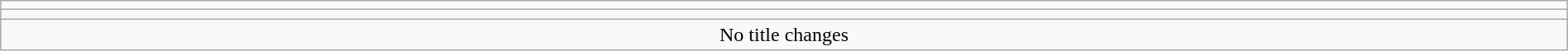<table class="wikitable" style="text-align:center; width:100%;">
<tr>
<td colspan=5></td>
</tr>
<tr>
<td colspan=5><strong></strong></td>
</tr>
<tr>
<td colspan="5">No title changes</td>
</tr>
</table>
